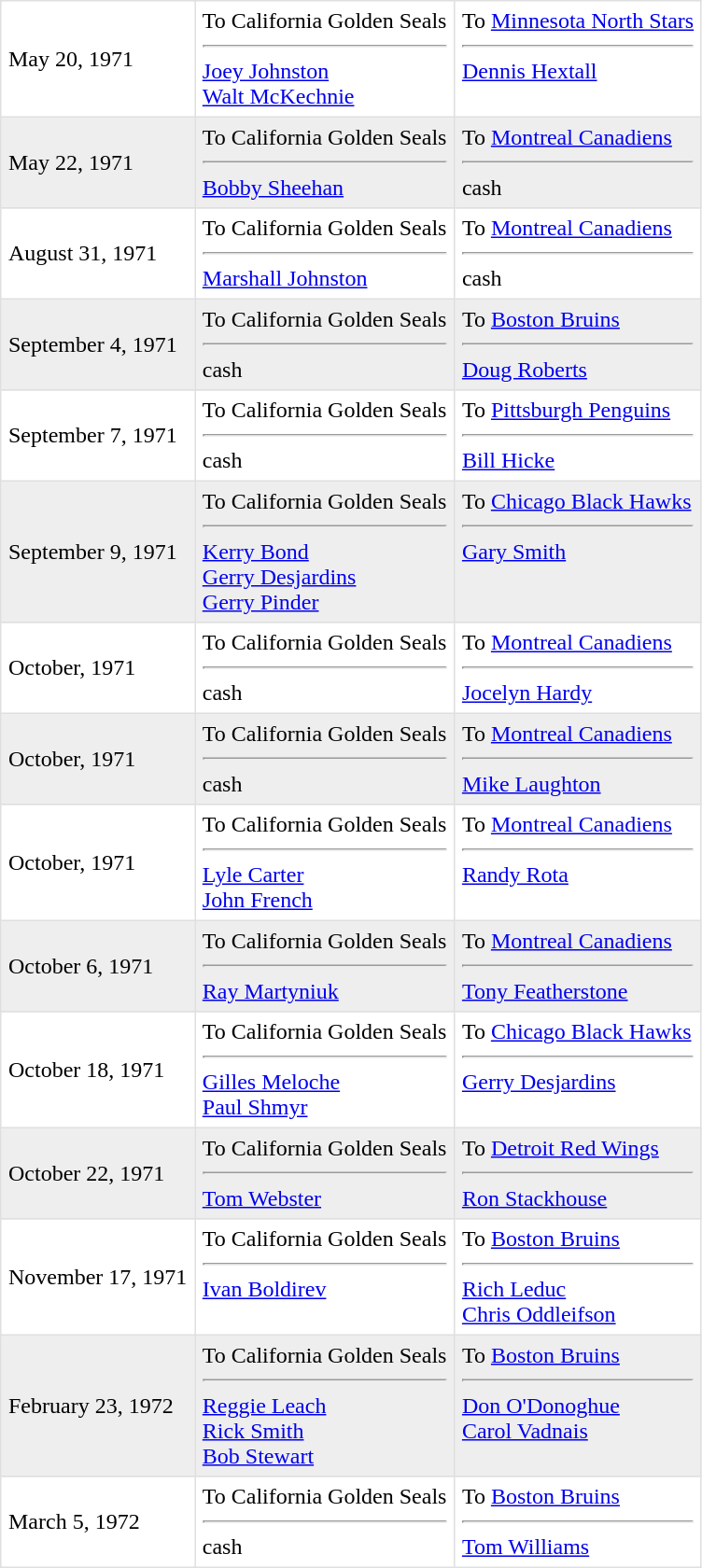<table border=1 style="border-collapse:collapse" bordercolor="#DFDFDF"  cellpadding="5">
<tr>
<td>May 20, 1971</td>
<td valign="top">To California Golden Seals <hr><a href='#'>Joey Johnston</a><br><a href='#'>Walt McKechnie</a></td>
<td valign="top">To <a href='#'>Minnesota North Stars</a> <hr><a href='#'>Dennis Hextall</a></td>
</tr>
<tr bgcolor="#eeeeee">
<td>May 22, 1971</td>
<td valign="top">To California Golden Seals <hr><a href='#'>Bobby Sheehan</a></td>
<td valign="top">To <a href='#'>Montreal Canadiens</a> <hr>cash</td>
</tr>
<tr>
<td>August 31, 1971</td>
<td valign="top">To California Golden Seals <hr><a href='#'>Marshall Johnston</a></td>
<td valign="top">To <a href='#'>Montreal Canadiens</a> <hr>cash</td>
</tr>
<tr bgcolor="#eeeeee">
<td>September 4, 1971</td>
<td valign="top">To California Golden Seals <hr>cash</td>
<td valign="top">To <a href='#'>Boston Bruins</a> <hr><a href='#'>Doug Roberts</a></td>
</tr>
<tr>
<td>September 7, 1971</td>
<td valign="top">To California Golden Seals <hr>cash</td>
<td valign="top">To <a href='#'>Pittsburgh Penguins</a> <hr><a href='#'>Bill Hicke</a></td>
</tr>
<tr bgcolor="#eeeeee">
<td>September 9, 1971</td>
<td valign="top">To California Golden Seals <hr><a href='#'>Kerry Bond</a><br><a href='#'>Gerry Desjardins</a><br><a href='#'>Gerry Pinder</a></td>
<td valign="top">To <a href='#'>Chicago Black Hawks</a> <hr><a href='#'>Gary Smith</a></td>
</tr>
<tr>
<td>October, 1971</td>
<td valign="top">To California Golden Seals <hr>cash</td>
<td valign="top">To <a href='#'>Montreal Canadiens</a> <hr><a href='#'>Jocelyn Hardy</a></td>
</tr>
<tr bgcolor="#eeeeee">
<td>October, 1971</td>
<td valign="top">To California Golden Seals <hr>cash</td>
<td valign="top">To <a href='#'>Montreal Canadiens</a> <hr><a href='#'>Mike Laughton</a></td>
</tr>
<tr>
<td>October, 1971</td>
<td valign="top">To California Golden Seals <hr><a href='#'>Lyle Carter</a><br><a href='#'>John French</a></td>
<td valign="top">To <a href='#'>Montreal Canadiens</a> <hr><a href='#'>Randy Rota</a></td>
</tr>
<tr bgcolor="#eeeeee">
<td>October 6, 1971</td>
<td valign="top">To California Golden Seals <hr><a href='#'>Ray Martyniuk</a></td>
<td valign="top">To <a href='#'>Montreal Canadiens</a> <hr><a href='#'>Tony Featherstone</a></td>
</tr>
<tr>
<td>October 18, 1971</td>
<td valign="top">To California Golden Seals <hr><a href='#'>Gilles Meloche</a><br><a href='#'>Paul Shmyr</a></td>
<td valign="top">To <a href='#'>Chicago Black Hawks</a> <hr><a href='#'>Gerry Desjardins</a></td>
</tr>
<tr bgcolor="#eeeeee">
<td>October 22, 1971</td>
<td valign="top">To California Golden Seals <hr><a href='#'>Tom Webster</a></td>
<td valign="top">To <a href='#'>Detroit Red Wings</a> <hr><a href='#'>Ron Stackhouse</a></td>
</tr>
<tr>
<td>November 17, 1971</td>
<td valign="top">To California Golden Seals <hr><a href='#'>Ivan Boldirev</a></td>
<td valign="top">To <a href='#'>Boston Bruins</a> <hr><a href='#'>Rich Leduc</a><br><a href='#'>Chris Oddleifson</a></td>
</tr>
<tr bgcolor="#eeeeee">
<td>February 23, 1972</td>
<td valign="top">To California Golden Seals <hr><a href='#'>Reggie Leach</a><br><a href='#'>Rick Smith</a><br><a href='#'>Bob Stewart</a></td>
<td valign="top">To <a href='#'>Boston Bruins</a> <hr><a href='#'>Don O'Donoghue</a><br><a href='#'>Carol Vadnais</a></td>
</tr>
<tr>
<td>March 5, 1972</td>
<td valign="top">To California Golden Seals <hr>cash</td>
<td valign="top">To <a href='#'>Boston Bruins</a> <hr><a href='#'>Tom Williams</a></td>
</tr>
</table>
